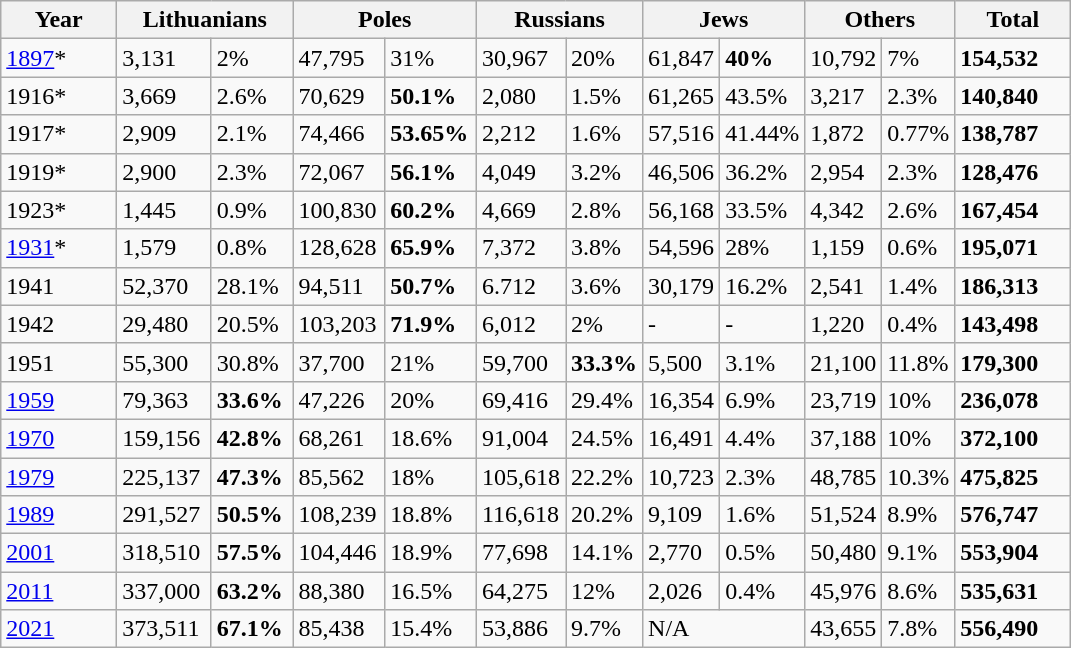<table class="wikitable">
<tr>
<th scope="col" style="width:70px;">Year</th>
<th colspan="2" scope="col" style="width:110px;">Lithuanians</th>
<th colspan="2" scope="col" style="width:115px;">Poles</th>
<th colspan="2" scope="col" style="width:100px;">Russians</th>
<th colspan="2" scope="col" style="width:90px;">Jews</th>
<th colspan="2" scope="col" style="width:90px;">Others</th>
<th scope="col" style="width:70px;">Total</th>
</tr>
<tr>
<td style="text-align:left;"><a href='#'>1897</a>*</td>
<td>3,131</td>
<td>2%</td>
<td>47,795</td>
<td>31%</td>
<td>30,967</td>
<td>20%</td>
<td>61,847</td>
<td><strong>40%</strong></td>
<td>10,792</td>
<td>7%</td>
<td><strong>154,532</strong></td>
</tr>
<tr>
<td style="text-align:left;">1916*</td>
<td> 3,669</td>
<td>2.6%</td>
<td> 70,629</td>
<td><strong>50.1%</strong></td>
<td> 2,080</td>
<td>1.5%</td>
<td> 61,265</td>
<td>43.5%</td>
<td> 3,217</td>
<td>2.3%</td>
<td> <strong>140,840</strong></td>
</tr>
<tr>
<td style="text-align:left;">1917*</td>
<td> 2,909</td>
<td>2.1%</td>
<td> 74,466</td>
<td><strong>53.65%</strong></td>
<td> 2,212</td>
<td>1.6%</td>
<td> 57,516</td>
<td>41.44%</td>
<td> 1,872</td>
<td>0.77%</td>
<td> <strong>138,787</strong></td>
</tr>
<tr>
<td style="text-align:left;">1919*</td>
<td> 2,900</td>
<td>2.3%</td>
<td> 72,067</td>
<td><strong>56.1%</strong></td>
<td> 4,049</td>
<td>3.2%</td>
<td> 46,506</td>
<td>36.2%</td>
<td> 2,954</td>
<td>2.3%</td>
<td> <strong>128,476</strong></td>
</tr>
<tr>
<td style="text-align:left;">1923*</td>
<td> 1,445</td>
<td>0.9%</td>
<td> 100,830</td>
<td><strong>60.2%</strong></td>
<td> 4,669</td>
<td>2.8%</td>
<td> 56,168</td>
<td>33.5%</td>
<td> 4,342</td>
<td>2.6%</td>
<td> <strong>167,454</strong></td>
</tr>
<tr>
<td style="text-align:left;"><a href='#'>1931</a>*</td>
<td> 1,579</td>
<td>0.8%</td>
<td> 128,628</td>
<td><strong>65.9%</strong></td>
<td> 7,372</td>
<td>3.8%</td>
<td> 54,596</td>
<td>28%</td>
<td> 1,159</td>
<td>0.6%</td>
<td> <strong>195,071</strong></td>
</tr>
<tr>
<td>1941</td>
<td> 52,370</td>
<td>28.1%</td>
<td> 94,511</td>
<td><strong>50.7%</strong></td>
<td> 6.712</td>
<td>3.6%</td>
<td> 30,179</td>
<td>16.2%</td>
<td> 2,541</td>
<td>1.4%</td>
<td> <strong>186,313</strong></td>
</tr>
<tr>
<td style="text-align:left;">1942</td>
<td> 29,480</td>
<td>20.5%</td>
<td> 103,203</td>
<td><strong>71.9%</strong></td>
<td> 6,012</td>
<td>2%</td>
<td>-</td>
<td>-</td>
<td> 1,220</td>
<td>0.4%</td>
<td> <strong>143,498</strong></td>
</tr>
<tr>
<td style="text-align:left;">1951</td>
<td> 55,300</td>
<td>30.8%</td>
<td> 37,700</td>
<td>21%</td>
<td> 59,700</td>
<td><strong>33.3%</strong></td>
<td> 5,500</td>
<td>3.1%</td>
<td> 21,100</td>
<td>11.8%</td>
<td> <strong>179,300</strong></td>
</tr>
<tr>
<td style="text-align:left;"><a href='#'>1959</a></td>
<td> 79,363</td>
<td><strong>33.6%</strong></td>
<td> 47,226</td>
<td>20%</td>
<td> 69,416</td>
<td>29.4%</td>
<td> 16,354</td>
<td>6.9%</td>
<td> 23,719</td>
<td>10%</td>
<td> <strong>236,078</strong></td>
</tr>
<tr>
<td style="text-align:left;"><a href='#'>1970</a></td>
<td> 159,156</td>
<td><strong>42.8%</strong></td>
<td> 68,261</td>
<td>18.6%</td>
<td> 91,004</td>
<td>24.5%</td>
<td> 16,491</td>
<td>4.4%</td>
<td> 37,188</td>
<td>10%</td>
<td> <strong>372,100</strong></td>
</tr>
<tr>
<td style="text-align:left;"><a href='#'>1979</a></td>
<td> 225,137</td>
<td><strong>47.3%</strong></td>
<td> 85,562</td>
<td>18%</td>
<td> 105,618</td>
<td>22.2%</td>
<td> 10,723</td>
<td>2.3%</td>
<td> 48,785</td>
<td>10.3%</td>
<td> <strong>475,825</strong></td>
</tr>
<tr>
<td style="text-align:left;"><a href='#'>1989</a></td>
<td> 291,527</td>
<td><strong>50.5%</strong></td>
<td> 108,239</td>
<td>18.8%</td>
<td> 116,618</td>
<td>20.2%</td>
<td> 9,109</td>
<td>1.6%</td>
<td> 51,524</td>
<td>8.9%</td>
<td> <strong>576,747</strong></td>
</tr>
<tr>
<td style="text-align:left;"><a href='#'>2001</a></td>
<td> 318,510</td>
<td><strong>57.5%</strong></td>
<td> 104,446</td>
<td>18.9%</td>
<td> 77,698</td>
<td>14.1%</td>
<td> 2,770</td>
<td>0.5%</td>
<td> 50,480</td>
<td>9.1%</td>
<td> <strong>553,904</strong></td>
</tr>
<tr>
<td style="text-align:left;"><a href='#'>2011</a></td>
<td> 337,000</td>
<td><strong>63.2%</strong></td>
<td> 88,380</td>
<td>16.5%</td>
<td> 64,275</td>
<td>12%</td>
<td> 2,026</td>
<td>0.4%</td>
<td> 45,976</td>
<td>8.6%</td>
<td> <strong>535,631</strong></td>
</tr>
<tr>
<td style="text-align:left;"><a href='#'>2021</a></td>
<td> 373,511</td>
<td><strong>67.1%</strong></td>
<td> 85,438</td>
<td>15.4%</td>
<td> 53,886</td>
<td>9.7%</td>
<td colspan="2">N/A</td>
<td> 43,655</td>
<td>7.8%</td>
<td> <strong>556,490</strong></td>
</tr>
</table>
